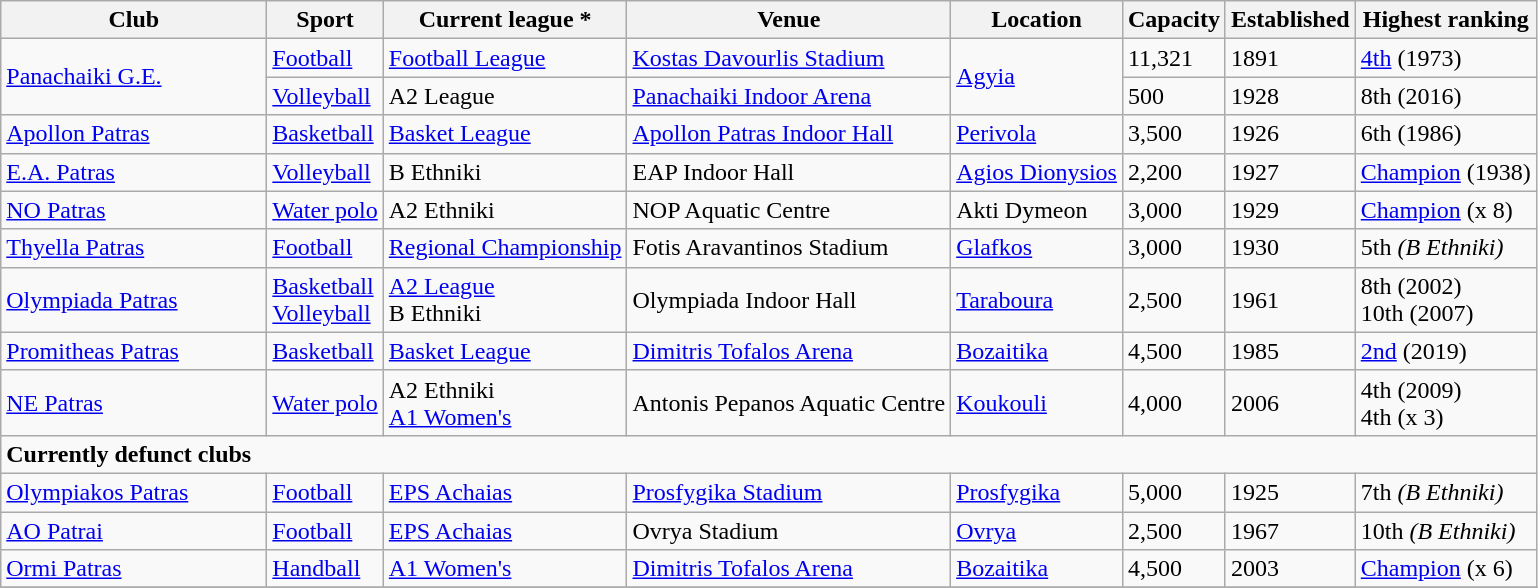<table class="wikitable">
<tr>
<th width=170>Club</th>
<th>Sport</th>
<th>Current league *</th>
<th>Venue</th>
<th>Location</th>
<th>Capacity</th>
<th>Established</th>
<th>Highest ranking</th>
</tr>
<tr>
<td rowspan=2> <a href='#'>Panachaiki G.E.</a></td>
<td><a href='#'>Football</a></td>
<td><a href='#'>Football League</a></td>
<td><a href='#'>Kostas Davourlis Stadium</a></td>
<td rowspan=2><a href='#'>Agyia</a></td>
<td>11,321</td>
<td>1891</td>
<td><a href='#'>4th</a> (1973)</td>
</tr>
<tr>
<td><a href='#'>Volleyball</a></td>
<td>A2 League</td>
<td><a href='#'>Panachaiki Indoor Arena</a></td>
<td>500</td>
<td>1928</td>
<td>8th (2016)</td>
</tr>
<tr>
<td><a href='#'>Apollon Patras</a></td>
<td><a href='#'>Basketball</a></td>
<td><a href='#'>Basket League</a></td>
<td><a href='#'>Apollon Patras Indoor Hall</a></td>
<td><a href='#'>Perivola</a></td>
<td>3,500</td>
<td>1926</td>
<td>6th (1986)</td>
</tr>
<tr>
<td> <a href='#'>E.A. Patras</a></td>
<td><a href='#'>Volleyball</a></td>
<td>B Ethniki</td>
<td>EAP Indoor Hall</td>
<td><a href='#'>Agios Dionysios</a></td>
<td>2,200</td>
<td>1927</td>
<td><a href='#'>Champion</a> (1938)</td>
</tr>
<tr>
<td> <a href='#'>NO Patras</a></td>
<td><a href='#'>Water polo</a></td>
<td>A2 Ethniki</td>
<td>NOP Aquatic Centre</td>
<td>Akti Dymeon</td>
<td>3,000</td>
<td>1929</td>
<td><a href='#'>Champion</a> (x 8)</td>
</tr>
<tr>
<td> <a href='#'>Thyella Patras</a></td>
<td><a href='#'>Football</a></td>
<td><a href='#'>Regional Championship</a></td>
<td>Fotis Aravantinos Stadium</td>
<td><a href='#'>Glafkos</a></td>
<td>3,000</td>
<td>1930</td>
<td>5th <em>(B Ethniki)</em></td>
</tr>
<tr>
<td> <a href='#'>Olympiada Patras</a></td>
<td><a href='#'>Basketball</a><br><a href='#'>Volleyball</a></td>
<td><a href='#'>A2 League</a> <br> B Ethniki</td>
<td>Olympiada Indoor Hall</td>
<td><a href='#'>Taraboura</a></td>
<td>2,500</td>
<td>1961</td>
<td>8th (2002) <br> 10th (2007)</td>
</tr>
<tr>
<td> <a href='#'>Promitheas Patras</a></td>
<td><a href='#'>Basketball</a></td>
<td><a href='#'>Basket League</a></td>
<td><a href='#'>Dimitris Tofalos Arena</a></td>
<td><a href='#'>Bozaitika</a></td>
<td>4,500</td>
<td>1985</td>
<td><a href='#'>2nd</a> (2019)</td>
</tr>
<tr>
<td> <a href='#'>NE Patras</a></td>
<td><a href='#'>Water polo</a></td>
<td>A2 Ethniki <br> <a href='#'>A1 Women's</a></td>
<td>Antonis Pepanos Aquatic Centre</td>
<td><a href='#'>Koukouli</a></td>
<td>4,000</td>
<td>2006</td>
<td>4th (2009) <br> 4th (x 3)</td>
</tr>
<tr>
<td colspan=8><strong>Currently defunct clubs</strong></td>
</tr>
<tr>
<td> <a href='#'>Olympiakos Patras</a></td>
<td><a href='#'>Football</a></td>
<td><a href='#'>EPS Achaias</a></td>
<td><a href='#'>Prosfygika Stadium</a></td>
<td><a href='#'>Prosfygika</a></td>
<td>5,000</td>
<td>1925</td>
<td>7th <em>(B Ethniki)</em></td>
</tr>
<tr>
<td> <a href='#'>AO Patrai</a></td>
<td><a href='#'>Football</a></td>
<td><a href='#'>EPS Achaias</a></td>
<td>Ovrya Stadium</td>
<td><a href='#'>Ovrya</a></td>
<td>2,500</td>
<td>1967</td>
<td>10th <em>(B Ethniki)</em></td>
</tr>
<tr>
<td> <a href='#'>Ormi Patras</a></td>
<td><a href='#'>Handball</a></td>
<td><a href='#'>A1 Women's</a></td>
<td><a href='#'>Dimitris Tofalos Arena</a></td>
<td><a href='#'>Bozaitika</a></td>
<td>4,500</td>
<td>2003</td>
<td><a href='#'>Champion</a> (x 6)</td>
</tr>
<tr>
</tr>
</table>
